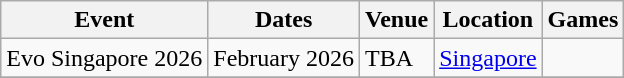<table class="wikitable sortable">
<tr>
<th>Event</th>
<th>Dates</th>
<th>Venue</th>
<th>Location</th>
<th>Games</th>
</tr>
<tr>
<td>Evo Singapore 2026</td>
<td>February 2026</td>
<td>TBA</td>
<td><a href='#'>Singapore</a></td>
<td></td>
</tr>
<tr>
</tr>
</table>
